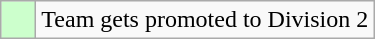<table class="wikitable">
<tr>
<td style="background: #ccffcc;">    </td>
<td>Team gets promoted to Division 2</td>
</tr>
</table>
